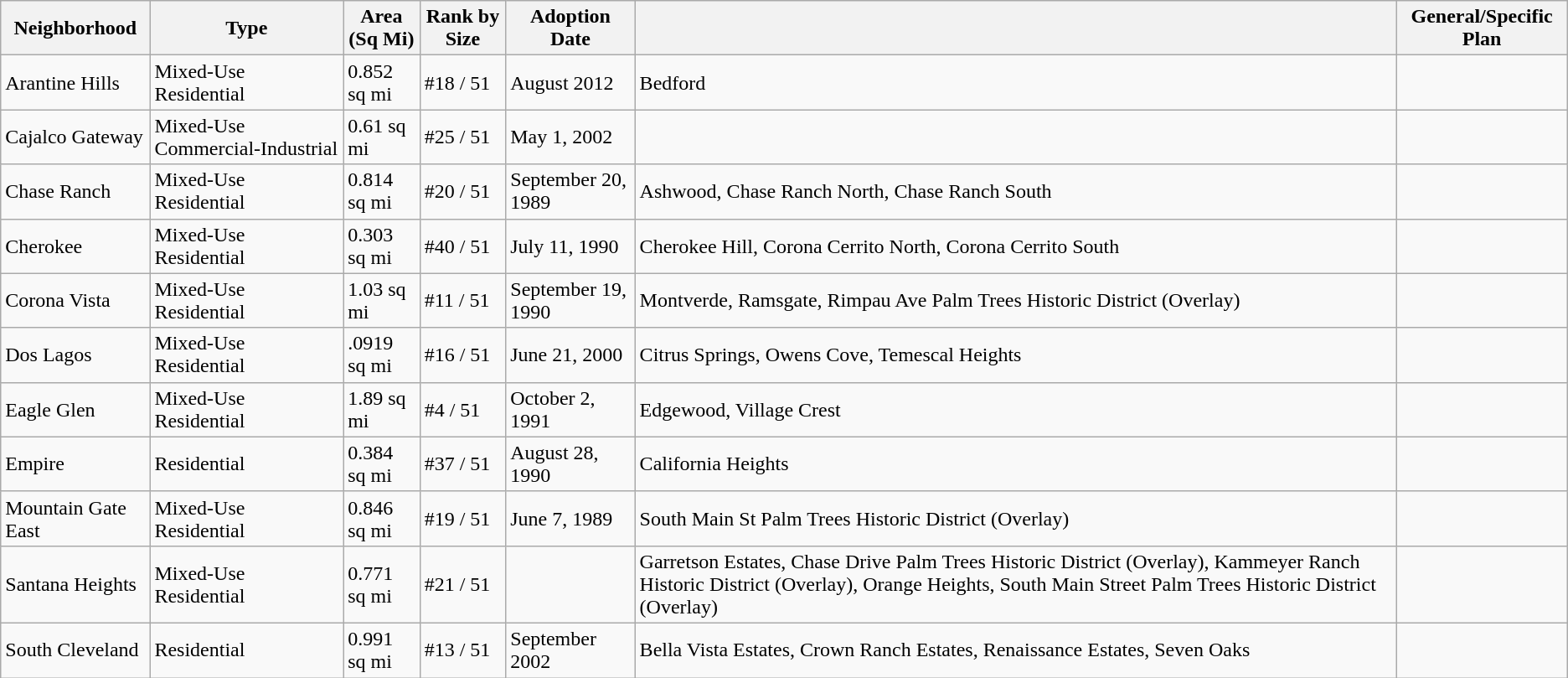<table class="wikitable">
<tr>
<th>Neighborhood</th>
<th>Type</th>
<th>Area<br>(Sq Mi)</th>
<th>Rank by Size</th>
<th>Adoption Date</th>
<th></th>
<th>General/Specific Plan</th>
</tr>
<tr>
<td>Arantine Hills</td>
<td>Mixed-Use Residential</td>
<td>0.852 sq mi</td>
<td>#18 / 51</td>
<td>August 2012</td>
<td>Bedford</td>
<td></td>
</tr>
<tr>
<td>Cajalco Gateway</td>
<td>Mixed-Use Commercial-Industrial</td>
<td>0.61 sq mi</td>
<td>#25 / 51</td>
<td>May 1, 2002</td>
<td></td>
<td></td>
</tr>
<tr>
<td>Chase Ranch</td>
<td>Mixed-Use Residential</td>
<td>0.814 sq mi</td>
<td>#20 / 51</td>
<td>September 20, 1989</td>
<td>Ashwood, Chase Ranch North, Chase Ranch South</td>
<td></td>
</tr>
<tr>
<td>Cherokee</td>
<td>Mixed-Use Residential</td>
<td>0.303 sq mi</td>
<td>#40 / 51</td>
<td>July 11, 1990</td>
<td>Cherokee Hill, Corona Cerrito North, Corona Cerrito South</td>
<td></td>
</tr>
<tr>
<td>Corona Vista</td>
<td>Mixed-Use Residential</td>
<td>1.03 sq mi</td>
<td>#11 / 51</td>
<td>September 19, 1990</td>
<td>Montverde, Ramsgate, Rimpau Ave Palm Trees Historic District (Overlay)</td>
<td></td>
</tr>
<tr>
<td>Dos Lagos</td>
<td>Mixed-Use Residential</td>
<td>.0919 sq mi</td>
<td>#16 / 51</td>
<td>June 21, 2000</td>
<td>Citrus Springs, Owens Cove, Temescal Heights</td>
<td></td>
</tr>
<tr>
<td>Eagle Glen</td>
<td>Mixed-Use Residential</td>
<td>1.89 sq mi</td>
<td>#4 / 51</td>
<td>October 2, 1991</td>
<td>Edgewood, Village Crest</td>
<td></td>
</tr>
<tr>
<td>Empire</td>
<td>Residential</td>
<td>0.384 sq mi</td>
<td>#37 / 51</td>
<td>August 28, 1990</td>
<td>California Heights</td>
<td></td>
</tr>
<tr>
<td>Mountain Gate East</td>
<td>Mixed-Use Residential</td>
<td>0.846 sq mi</td>
<td>#19 / 51</td>
<td>June 7, 1989</td>
<td>South Main St Palm Trees Historic District (Overlay)</td>
<td></td>
</tr>
<tr>
<td>Santana Heights</td>
<td>Mixed-Use Residential</td>
<td>0.771 sq mi</td>
<td>#21 / 51</td>
<td></td>
<td>Garretson Estates, Chase Drive Palm Trees Historic District (Overlay), Kammeyer Ranch Historic District (Overlay), Orange Heights, South Main Street Palm Trees Historic District (Overlay)</td>
<td></td>
</tr>
<tr>
<td>South Cleveland</td>
<td>Residential</td>
<td>0.991 sq mi</td>
<td>#13 / 51</td>
<td>September 2002</td>
<td>Bella Vista Estates, Crown Ranch Estates, Renaissance Estates, Seven Oaks</td>
<td></td>
</tr>
</table>
